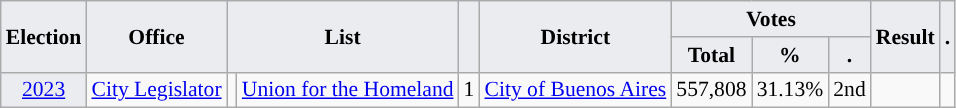<table class="wikitable" style="font-size:90%; text-align:center;">
<tr>
<th style="background-color:#EAECF0;" rowspan=2>Election</th>
<th style="background-color:#EAECF0;" rowspan=2>Office</th>
<th style="background-color:#EAECF0;" colspan=2 rowspan=2>List</th>
<th style="background-color:#EAECF0;" rowspan=2></th>
<th style="background-color:#EAECF0;" rowspan=2>District</th>
<th style="background-color:#EAECF0;" colspan=3>Votes</th>
<th style="background-color:#EAECF0;" rowspan=2>Result</th>
<th style="background-color:#EAECF0;" rowspan=2>.</th>
</tr>
<tr>
<th style="background-color:#EAECF0;">Total</th>
<th style="background-color:#EAECF0;">%</th>
<th style="background-color:#EAECF0;">.</th>
</tr>
<tr>
<td style="background-color:#EAECF0;"><a href='#'>2023</a></td>
<td><a href='#'>City Legislator</a></td>
<td style="background-color:"></td>
<td><a href='#'>Union for the Homeland</a></td>
<td>1</td>
<td><a href='#'>City of Buenos Aires</a></td>
<td>557,808</td>
<td>31.13%</td>
<td>2nd</td>
<td></td>
<td></td>
</tr>
</table>
